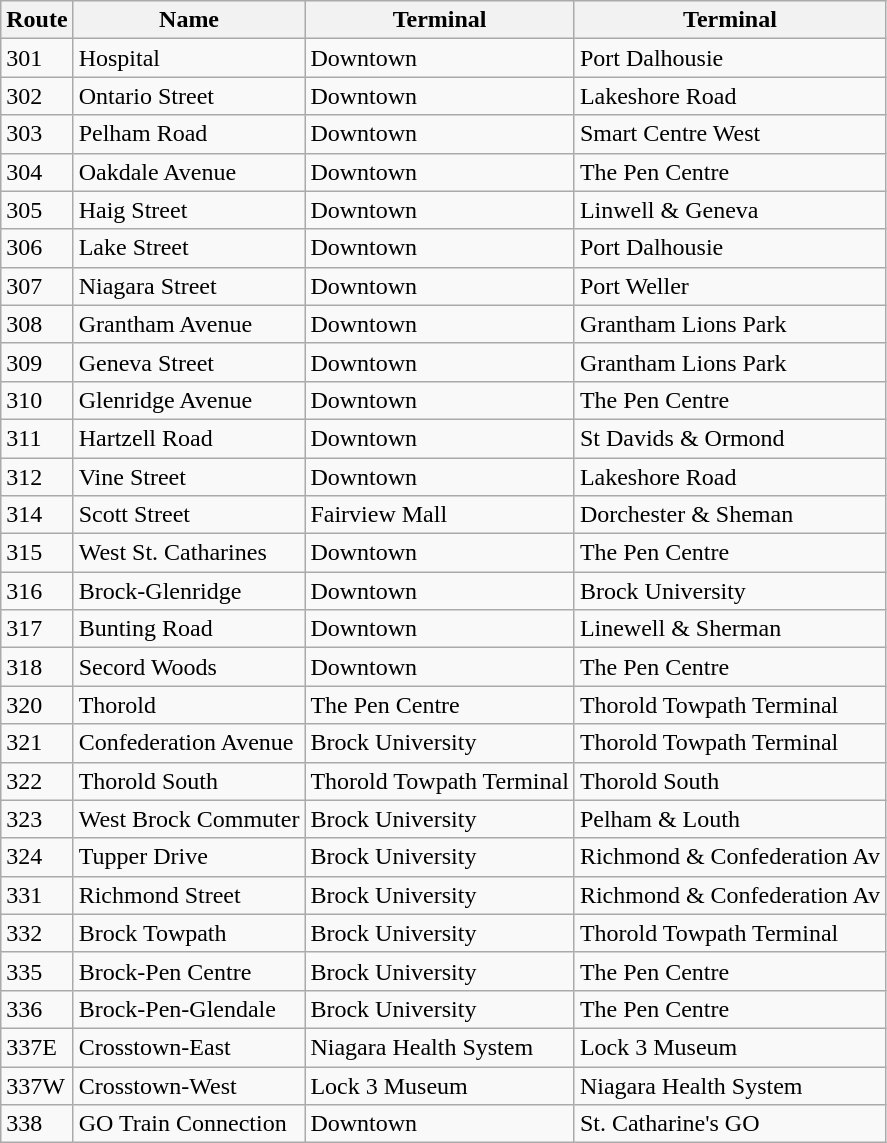<table class="wikitable">
<tr>
<th>Route</th>
<th>Name</th>
<th>Terminal</th>
<th>Terminal</th>
</tr>
<tr>
<td>301</td>
<td>Hospital</td>
<td>Downtown</td>
<td>Port Dalhousie</td>
</tr>
<tr>
<td>302</td>
<td>Ontario Street</td>
<td>Downtown</td>
<td>Lakeshore Road</td>
</tr>
<tr>
<td>303</td>
<td>Pelham Road</td>
<td>Downtown</td>
<td>Smart Centre West</td>
</tr>
<tr>
<td>304</td>
<td>Oakdale Avenue</td>
<td>Downtown</td>
<td>The Pen Centre</td>
</tr>
<tr>
<td>305</td>
<td>Haig Street</td>
<td>Downtown</td>
<td>Linwell & Geneva</td>
</tr>
<tr>
<td>306</td>
<td>Lake Street</td>
<td>Downtown</td>
<td>Port Dalhousie</td>
</tr>
<tr>
<td>307</td>
<td>Niagara Street</td>
<td>Downtown</td>
<td>Port Weller</td>
</tr>
<tr>
<td>308</td>
<td>Grantham Avenue</td>
<td>Downtown</td>
<td>Grantham Lions Park</td>
</tr>
<tr>
<td>309</td>
<td>Geneva Street</td>
<td>Downtown</td>
<td>Grantham Lions Park</td>
</tr>
<tr>
<td>310</td>
<td>Glenridge Avenue</td>
<td>Downtown</td>
<td>The Pen Centre</td>
</tr>
<tr>
<td>311</td>
<td>Hartzell Road</td>
<td>Downtown</td>
<td>St Davids & Ormond</td>
</tr>
<tr>
<td>312</td>
<td>Vine Street</td>
<td>Downtown</td>
<td>Lakeshore Road</td>
</tr>
<tr>
<td>314</td>
<td>Scott Street</td>
<td>Fairview Mall</td>
<td>Dorchester & Sheman</td>
</tr>
<tr>
<td>315</td>
<td>West St. Catharines</td>
<td>Downtown</td>
<td>The Pen Centre</td>
</tr>
<tr>
<td>316</td>
<td>Brock-Glenridge</td>
<td>Downtown</td>
<td>Brock University</td>
</tr>
<tr>
<td>317</td>
<td>Bunting Road</td>
<td>Downtown</td>
<td>Linewell & Sherman</td>
</tr>
<tr>
<td>318</td>
<td>Secord Woods</td>
<td>Downtown</td>
<td>The Pen Centre</td>
</tr>
<tr>
<td>320</td>
<td>Thorold</td>
<td>The Pen Centre</td>
<td>Thorold Towpath Terminal</td>
</tr>
<tr>
<td>321</td>
<td>Confederation Avenue</td>
<td>Brock University</td>
<td>Thorold Towpath Terminal</td>
</tr>
<tr>
<td>322</td>
<td>Thorold South</td>
<td>Thorold Towpath Terminal</td>
<td>Thorold South</td>
</tr>
<tr>
<td>323</td>
<td>West Brock Commuter</td>
<td>Brock University</td>
<td>Pelham & Louth</td>
</tr>
<tr>
<td>324</td>
<td>Tupper Drive</td>
<td>Brock University</td>
<td>Richmond & Confederation Av</td>
</tr>
<tr>
<td>331</td>
<td>Richmond Street</td>
<td>Brock University</td>
<td>Richmond & Confederation Av</td>
</tr>
<tr>
<td>332</td>
<td>Brock Towpath</td>
<td>Brock University</td>
<td>Thorold Towpath Terminal</td>
</tr>
<tr>
<td>335</td>
<td>Brock-Pen Centre</td>
<td>Brock University</td>
<td>The Pen Centre</td>
</tr>
<tr>
<td>336</td>
<td>Brock-Pen-Glendale</td>
<td>Brock University</td>
<td>The Pen Centre</td>
</tr>
<tr>
<td>337E</td>
<td>Crosstown-East</td>
<td>Niagara Health System</td>
<td>Lock 3 Museum</td>
</tr>
<tr>
<td>337W</td>
<td>Crosstown-West</td>
<td>Lock 3 Museum</td>
<td>Niagara Health System</td>
</tr>
<tr>
<td>338</td>
<td>GO Train Connection</td>
<td>Downtown</td>
<td>St. Catharine's GO</td>
</tr>
</table>
